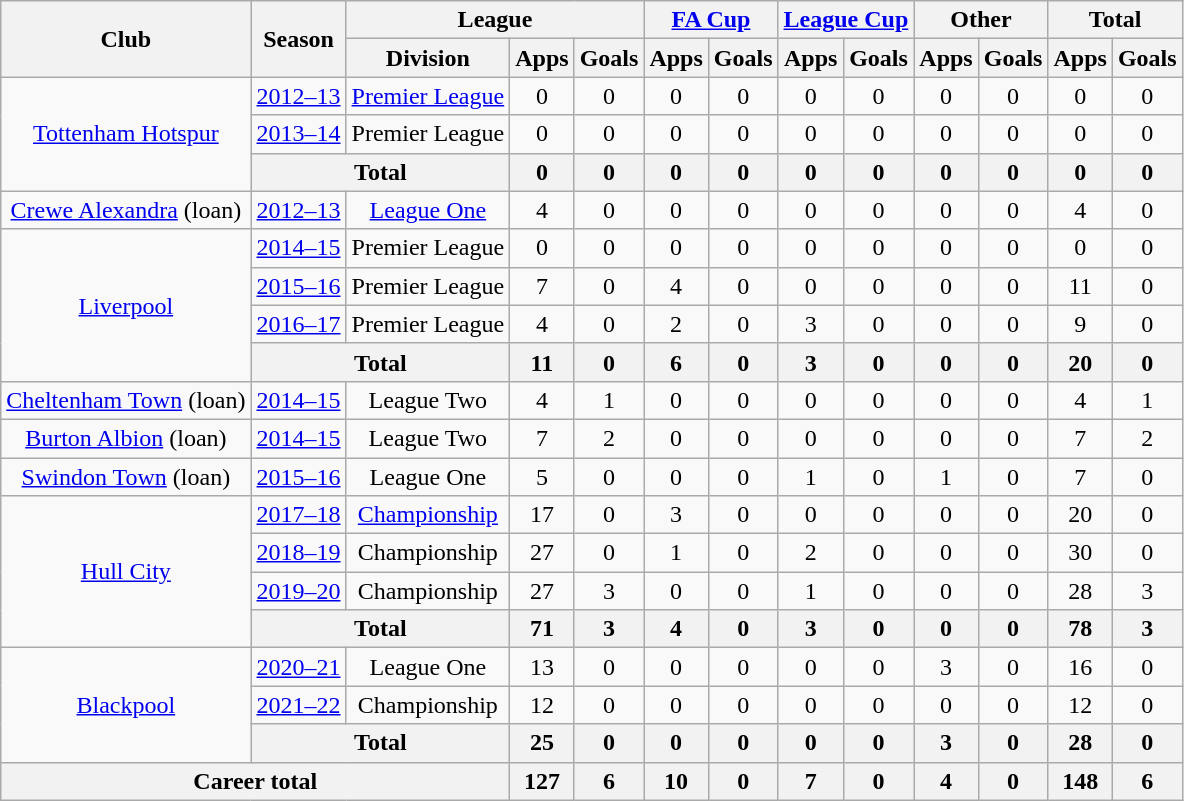<table class="wikitable" style="text-align:center">
<tr>
<th rowspan="2">Club</th>
<th rowspan="2">Season</th>
<th colspan="3">League</th>
<th colspan="2"><a href='#'>FA Cup</a></th>
<th colspan="2"><a href='#'>League Cup</a></th>
<th colspan="2">Other</th>
<th colspan="2">Total</th>
</tr>
<tr>
<th>Division</th>
<th>Apps</th>
<th>Goals</th>
<th>Apps</th>
<th>Goals</th>
<th>Apps</th>
<th>Goals</th>
<th>Apps</th>
<th>Goals</th>
<th>Apps</th>
<th>Goals</th>
</tr>
<tr>
<td rowspan="3"><a href='#'>Tottenham Hotspur</a></td>
<td><a href='#'>2012–13</a></td>
<td><a href='#'>Premier League</a></td>
<td>0</td>
<td>0</td>
<td>0</td>
<td>0</td>
<td>0</td>
<td>0</td>
<td>0</td>
<td>0</td>
<td>0</td>
<td>0</td>
</tr>
<tr>
<td><a href='#'>2013–14</a></td>
<td>Premier League</td>
<td>0</td>
<td>0</td>
<td>0</td>
<td>0</td>
<td>0</td>
<td>0</td>
<td>0</td>
<td>0</td>
<td>0</td>
<td>0</td>
</tr>
<tr>
<th colspan="2">Total</th>
<th>0</th>
<th>0</th>
<th>0</th>
<th>0</th>
<th>0</th>
<th>0</th>
<th>0</th>
<th>0</th>
<th>0</th>
<th>0</th>
</tr>
<tr>
<td><a href='#'>Crewe Alexandra</a> (loan)</td>
<td><a href='#'>2012–13</a></td>
<td><a href='#'>League One</a></td>
<td>4</td>
<td>0</td>
<td>0</td>
<td>0</td>
<td>0</td>
<td>0</td>
<td>0</td>
<td>0</td>
<td>4</td>
<td>0</td>
</tr>
<tr>
<td rowspan="4"><a href='#'>Liverpool</a></td>
<td><a href='#'>2014–15</a></td>
<td>Premier League</td>
<td>0</td>
<td>0</td>
<td>0</td>
<td>0</td>
<td>0</td>
<td>0</td>
<td>0</td>
<td>0</td>
<td>0</td>
<td>0</td>
</tr>
<tr>
<td><a href='#'>2015–16</a></td>
<td>Premier League</td>
<td>7</td>
<td>0</td>
<td>4</td>
<td>0</td>
<td>0</td>
<td>0</td>
<td>0</td>
<td>0</td>
<td>11</td>
<td>0</td>
</tr>
<tr>
<td><a href='#'>2016–17</a></td>
<td>Premier League</td>
<td>4</td>
<td>0</td>
<td>2</td>
<td>0</td>
<td>3</td>
<td>0</td>
<td>0</td>
<td>0</td>
<td>9</td>
<td>0</td>
</tr>
<tr>
<th colspan="2">Total</th>
<th>11</th>
<th>0</th>
<th>6</th>
<th>0</th>
<th>3</th>
<th>0</th>
<th>0</th>
<th>0</th>
<th>20</th>
<th>0</th>
</tr>
<tr>
<td><a href='#'>Cheltenham Town</a> (loan)</td>
<td><a href='#'>2014–15</a></td>
<td>League Two</td>
<td>4</td>
<td>1</td>
<td>0</td>
<td>0</td>
<td>0</td>
<td>0</td>
<td>0</td>
<td>0</td>
<td>4</td>
<td>1</td>
</tr>
<tr>
<td><a href='#'>Burton Albion</a> (loan)</td>
<td><a href='#'>2014–15</a></td>
<td>League Two</td>
<td>7</td>
<td>2</td>
<td>0</td>
<td>0</td>
<td>0</td>
<td>0</td>
<td>0</td>
<td>0</td>
<td>7</td>
<td>2</td>
</tr>
<tr>
<td><a href='#'>Swindon Town</a> (loan)</td>
<td><a href='#'>2015–16</a></td>
<td>League One</td>
<td>5</td>
<td>0</td>
<td>0</td>
<td>0</td>
<td>1</td>
<td>0</td>
<td>1</td>
<td>0</td>
<td>7</td>
<td>0</td>
</tr>
<tr>
<td rowspan="4"><a href='#'>Hull City</a></td>
<td><a href='#'>2017–18</a></td>
<td><a href='#'>Championship</a></td>
<td>17</td>
<td>0</td>
<td>3</td>
<td>0</td>
<td>0</td>
<td>0</td>
<td>0</td>
<td>0</td>
<td>20</td>
<td>0</td>
</tr>
<tr>
<td><a href='#'>2018–19</a></td>
<td>Championship</td>
<td>27</td>
<td>0</td>
<td>1</td>
<td>0</td>
<td>2</td>
<td>0</td>
<td>0</td>
<td>0</td>
<td>30</td>
<td>0</td>
</tr>
<tr>
<td><a href='#'>2019–20</a></td>
<td>Championship</td>
<td>27</td>
<td>3</td>
<td>0</td>
<td>0</td>
<td>1</td>
<td>0</td>
<td>0</td>
<td>0</td>
<td>28</td>
<td>3</td>
</tr>
<tr>
<th colspan="2">Total</th>
<th>71</th>
<th>3</th>
<th>4</th>
<th>0</th>
<th>3</th>
<th>0</th>
<th>0</th>
<th>0</th>
<th>78</th>
<th>3</th>
</tr>
<tr>
<td rowspan="3"><a href='#'>Blackpool</a></td>
<td><a href='#'>2020–21</a></td>
<td>League One</td>
<td>13</td>
<td>0</td>
<td>0</td>
<td>0</td>
<td>0</td>
<td>0</td>
<td>3</td>
<td>0</td>
<td>16</td>
<td>0</td>
</tr>
<tr>
<td><a href='#'>2021–22</a></td>
<td>Championship</td>
<td>12</td>
<td>0</td>
<td>0</td>
<td>0</td>
<td>0</td>
<td>0</td>
<td>0</td>
<td>0</td>
<td>12</td>
<td>0</td>
</tr>
<tr>
<th colspan="2">Total</th>
<th>25</th>
<th>0</th>
<th>0</th>
<th>0</th>
<th>0</th>
<th>0</th>
<th>3</th>
<th>0</th>
<th>28</th>
<th>0</th>
</tr>
<tr>
<th colspan="3">Career total</th>
<th>127</th>
<th>6</th>
<th>10</th>
<th>0</th>
<th>7</th>
<th>0</th>
<th>4</th>
<th>0</th>
<th>148</th>
<th>6</th>
</tr>
</table>
